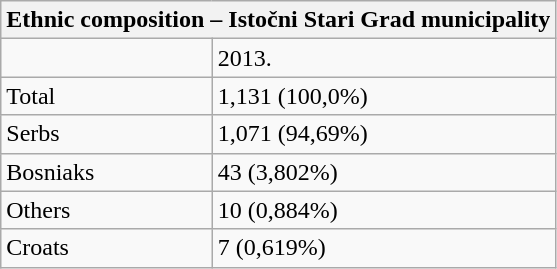<table class="wikitable">
<tr>
<th colspan="8">Ethnic composition – Istočni Stari Grad municipality</th>
</tr>
<tr>
<td></td>
<td>2013.</td>
</tr>
<tr>
<td>Total</td>
<td>1,131 (100,0%)</td>
</tr>
<tr>
<td>Serbs</td>
<td>1,071 (94,69%)</td>
</tr>
<tr>
<td>Bosniaks</td>
<td>43 (3,802%)</td>
</tr>
<tr>
<td>Others</td>
<td>10 (0,884%)</td>
</tr>
<tr>
<td>Croats</td>
<td>7 (0,619%)</td>
</tr>
</table>
